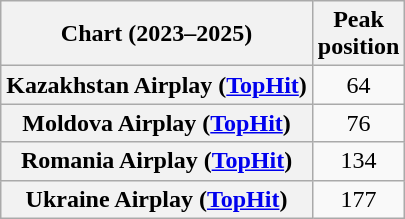<table class="wikitable sortable plainrowheaders" style="text-align:center">
<tr>
<th scope="col">Chart (2023–2025)</th>
<th scope="col">Peak<br>position</th>
</tr>
<tr>
<th scope="row">Kazakhstan Airplay (<a href='#'>TopHit</a>)</th>
<td>64</td>
</tr>
<tr>
<th scope="row">Moldova Airplay (<a href='#'>TopHit</a>)</th>
<td>76</td>
</tr>
<tr>
<th scope="row">Romania Airplay (<a href='#'>TopHit</a>)</th>
<td>134</td>
</tr>
<tr>
<th scope="row">Ukraine Airplay (<a href='#'>TopHit</a>)</th>
<td>177</td>
</tr>
</table>
